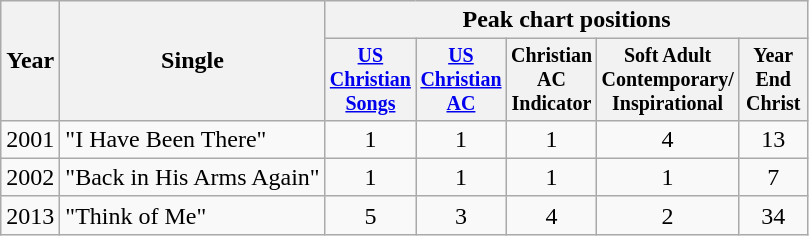<table class="wikitable" style="text-align:center;">
<tr>
<th rowspan=2>Year</th>
<th rowspan=2>Single</th>
<th colspan=6>Peak chart positions</th>
</tr>
<tr style="font-size:smaller;">
<th width=40><a href='#'>US Christian Songs</a><br></th>
<th width=40><a href='#'>US Christian AC</a><br></th>
<th width=40>Christian AC Indicator</th>
<th width=40>Soft Adult Contemporary/<br>Inspirational</th>
<th width=40>Year End<br>Christ</th>
</tr>
<tr>
<td>2001</td>
<td align="left">"I Have Been There"</td>
<td>1</td>
<td>1</td>
<td>1</td>
<td>4</td>
<td>13</td>
</tr>
<tr>
<td>2002</td>
<td align="left">"Back in His Arms Again"</td>
<td>1</td>
<td>1</td>
<td>1</td>
<td>1</td>
<td>7</td>
</tr>
<tr>
<td>2013</td>
<td align="left">"Think of Me"</td>
<td>5</td>
<td>3</td>
<td>4</td>
<td>2</td>
<td>34</td>
</tr>
</table>
